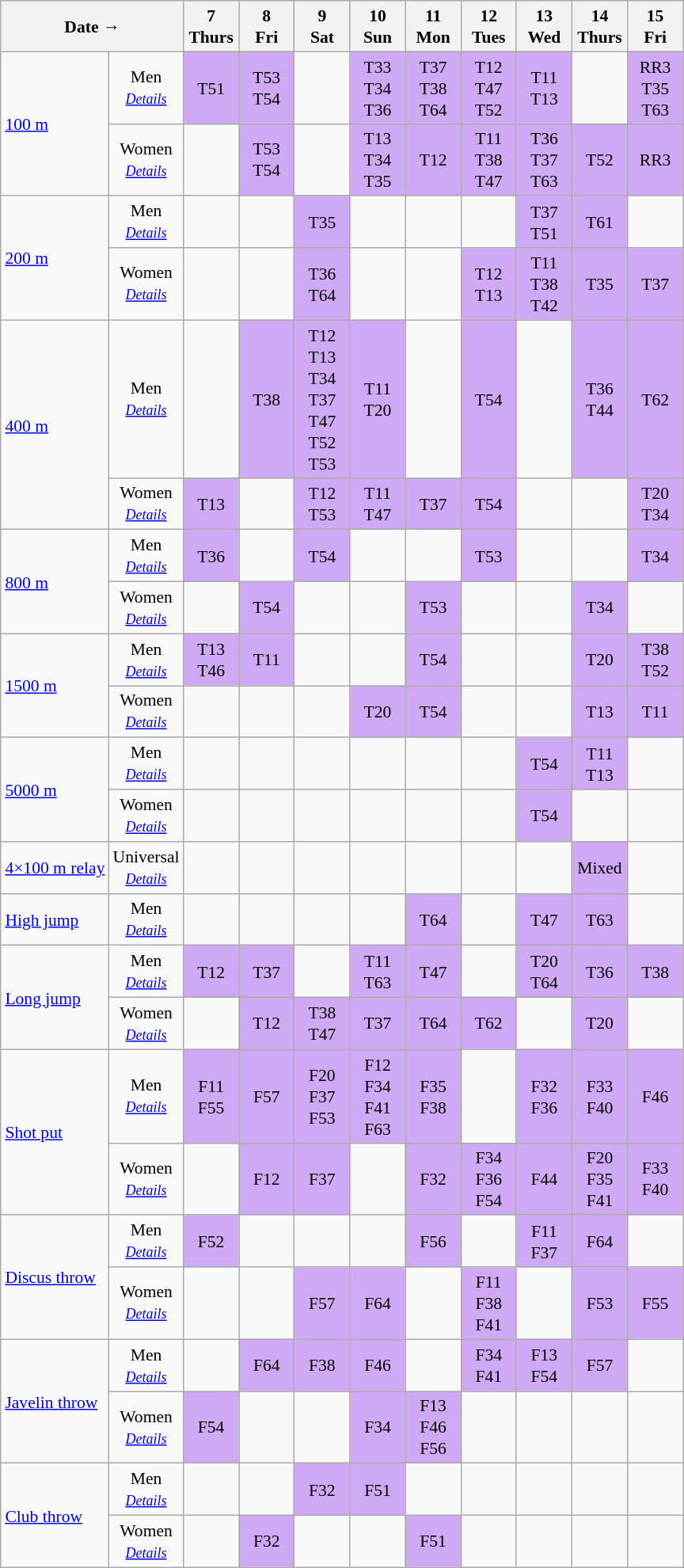<table class="wikitable" style="margin:0.5em auto; font-size:90%; line-height:1.25em;">
<tr align="center">
<th colspan="2">Date →</th>
<th width="40px">7<br>Thurs</th>
<th width="40px">8<br>Fri</th>
<th width="40px">9<br>Sat</th>
<th width="40px">10<br>Sun</th>
<th width="40px">11<br>Mon</th>
<th width="40px">12<br>Tues</th>
<th width="40px">13<br>Wed</th>
<th width="40px">14<br>Thurs</th>
<th width="40px">15<br>Fri</th>
</tr>
<tr align="center">
<td align="left" rowspan="2"><a href='#'>100 m</a></td>
<td>Men<br><small><em><a href='#'>Details</a></em></small></td>
<td bgcolor="#D0A9F5">T51</td>
<td bgcolor="#D0A9F5">T53 <br> T54</td>
<td></td>
<td bgcolor="#D0A9F5">T33 <br> T34 <br> T36</td>
<td bgcolor="#D0A9F5">T37 <br> T38 <br> T64</td>
<td bgcolor="#D0A9F5">T12 <br> T47 <br> T52</td>
<td bgcolor="#D0A9F5">T11 <br> T13</td>
<td></td>
<td bgcolor="#D0A9F5">RR3 <br> T35 <br>T63</td>
</tr>
<tr align="center">
<td>Women <br><small><em><a href='#'>Details</a></em></small></td>
<td></td>
<td bgcolor="#D0A9F5">T53 <br> T54</td>
<td></td>
<td bgcolor="#D0A9F5">T13 <br> T34 <br> T35</td>
<td bgcolor="#D0A9F5">T12</td>
<td bgcolor="#D0A9F5">T11 <br> T38 <br> T47</td>
<td bgcolor="#D0A9F5">T36 <br> T37 <br> T63</td>
<td bgcolor="#D0A9F5">T52</td>
<td bgcolor="#D0A9F5">RR3</td>
</tr>
<tr align="center">
<td align="left" rowspan="2"><a href='#'>200 m</a></td>
<td>Men<br><small><em><a href='#'>Details</a></em></small></td>
<td></td>
<td></td>
<td bgcolor="#D0A9F5">T35</td>
<td></td>
<td></td>
<td></td>
<td bgcolor="#D0A9F5">T37 <br> T51</td>
<td bgcolor="#D0A9F5">T61</td>
<td></td>
</tr>
<tr align="center">
<td>Women <br><small><em><a href='#'>Details</a></em></small></td>
<td></td>
<td></td>
<td bgcolor="#D0A9F5">T36 <br> T64</td>
<td></td>
<td></td>
<td bgcolor="#D0A9F5">T12 <br> T13</td>
<td bgcolor="#D0A9F5">T11 <br> T38 <br> T42</td>
<td bgcolor="#D0A9F5">T35</td>
<td bgcolor="#D0A9F5">T37</td>
</tr>
<tr align="center">
<td align="left" rowspan="2"><a href='#'>400 m</a></td>
<td>Men<br><small><em><a href='#'>Details</a></em></small></td>
<td></td>
<td bgcolor="#D0A9F5">T38</td>
<td bgcolor="#D0A9F5">T12<br>T13<br>T34<br>T37<br>T47<br>T52<br>T53</td>
<td bgcolor="#D0A9F5">T11<br>T20</td>
<td></td>
<td bgcolor="#D0A9F5">T54</td>
<td></td>
<td bgcolor="#D0A9F5">T36 <br> T44</td>
<td bgcolor="#D0A9F5">T62</td>
</tr>
<tr align="center">
<td>Women <br><small><em><a href='#'>Details</a></em></small></td>
<td bgcolor="#D0A9F5">T13</td>
<td></td>
<td bgcolor="#D0A9F5">T12 <br> T53</td>
<td bgcolor="#D0A9F5">T11 <br> T47</td>
<td bgcolor="#D0A9F5">T37</td>
<td bgcolor="#D0A9F5">T54</td>
<td></td>
<td></td>
<td bgcolor="#D0A9F5">T20 <br> T34</td>
</tr>
<tr align="center">
<td align="left" rowspan="2"><a href='#'>800 m</a></td>
<td>Men<br><small><em><a href='#'>Details</a></em></small></td>
<td bgcolor="#D0A9F5">T36</td>
<td></td>
<td bgcolor="#D0A9F5">T54</td>
<td></td>
<td></td>
<td bgcolor="#D0A9F5">T53</td>
<td></td>
<td></td>
<td bgcolor="#D0A9F5">T34</td>
</tr>
<tr align="center">
<td>Women <br><small><em><a href='#'>Details</a></em></small></td>
<td></td>
<td bgcolor="#D0A9F5">T54</td>
<td></td>
<td></td>
<td bgcolor="#D0A9F5">T53</td>
<td></td>
<td></td>
<td bgcolor="#D0A9F5">T34</td>
<td></td>
</tr>
<tr align="center">
<td align="left" rowspan="2"><a href='#'>1500 m</a></td>
<td>Men<br><small><em><a href='#'>Details</a></em></small></td>
<td bgcolor="#D0A9F5">T13 <br> T46</td>
<td bgcolor="#D0A9F5">T11</td>
<td></td>
<td></td>
<td bgcolor="#D0A9F5">T54</td>
<td></td>
<td></td>
<td bgcolor="#D0A9F5">T20</td>
<td bgcolor="#D0A9F5">T38 <br> T52</td>
</tr>
<tr align="center">
<td>Women <br><small><em><a href='#'>Details</a></em></small></td>
<td></td>
<td></td>
<td></td>
<td bgcolor="#D0A9F5">T20</td>
<td bgcolor="#D0A9F5">T54</td>
<td></td>
<td></td>
<td bgcolor="#D0A9F5">T13</td>
<td bgcolor="#D0A9F5">T11</td>
</tr>
<tr align="center">
<td align="left" rowspan="2"><a href='#'>5000 m</a></td>
<td>Men<br><small><em><a href='#'>Details</a></em></small></td>
<td></td>
<td></td>
<td></td>
<td></td>
<td></td>
<td></td>
<td bgcolor="#D0A9F5">T54</td>
<td bgcolor="#D0A9F5">T11 <br> T13</td>
<td></td>
</tr>
<tr align="center">
<td>Women <br><small><em><a href='#'>Details</a></em></small></td>
<td></td>
<td></td>
<td></td>
<td></td>
<td></td>
<td></td>
<td bgcolor="#D0A9F5">T54</td>
<td></td>
<td></td>
</tr>
<tr align="center">
<td align="left"><a href='#'>4×100 m relay</a></td>
<td>Universal<br><small><em><a href='#'>Details</a></em></small></td>
<td></td>
<td></td>
<td></td>
<td></td>
<td></td>
<td></td>
<td></td>
<td bgcolor="#D0A9F5">Mixed</td>
<td></td>
</tr>
<tr align="center">
<td align="left"><a href='#'>High jump</a></td>
<td>Men<br><small><em><a href='#'>Details</a></em></small></td>
<td></td>
<td></td>
<td></td>
<td></td>
<td bgcolor="#D0A9F5">T64</td>
<td></td>
<td bgcolor="#D0A9F5">T47</td>
<td bgcolor="#D0A9F5">T63</td>
<td></td>
</tr>
<tr align="center">
<td align="left" rowspan="2"><a href='#'>Long jump</a></td>
<td>Men<br><small><em><a href='#'>Details</a></em></small></td>
<td bgcolor="#D0A9F5">T12</td>
<td bgcolor="#D0A9F5">T37</td>
<td></td>
<td bgcolor="#D0A9F5">T11<br>T63</td>
<td bgcolor="#D0A9F5">T47</td>
<td></td>
<td bgcolor="#D0A9F5">T20<br>T64</td>
<td bgcolor="#D0A9F5">T36</td>
<td bgcolor="#D0A9F5">T38</td>
</tr>
<tr align="center">
<td>Women <br><small><em><a href='#'>Details</a></em></small></td>
<td></td>
<td bgcolor="#D0A9F5">T12</td>
<td bgcolor="#D0A9F5">T38<br>T47</td>
<td bgcolor="#D0A9F5">T37</td>
<td bgcolor="#D0A9F5">T64</td>
<td bgcolor="#D0A9F5">T62</td>
<td></td>
<td bgcolor="#D0A9F5">T20</td>
<td></td>
</tr>
<tr align="center">
<td align="left" rowspan="2"><a href='#'>Shot put</a></td>
<td>Men<br><small><em><a href='#'>Details</a></em></small></td>
<td bgcolor="#D0A9F5">F11<br>F55</td>
<td bgcolor="#D0A9F5">F57</td>
<td bgcolor="#D0A9F5">F20<br>F37<br>F53</td>
<td bgcolor="#D0A9F5">F12<br>F34<br>F41<br>F63</td>
<td bgcolor="#D0A9F5">F35<br>F38</td>
<td></td>
<td bgcolor="#D0A9F5">F32<br>F36</td>
<td bgcolor="#D0A9F5">F33<br>F40</td>
<td bgcolor="#D0A9F5">F46</td>
</tr>
<tr align="center">
<td>Women <br><small><em><a href='#'>Details</a></em></small></td>
<td></td>
<td bgcolor="#D0A9F5">F12</td>
<td bgcolor="#D0A9F5">F37</td>
<td></td>
<td bgcolor="#D0A9F5">F32</td>
<td bgcolor="#D0A9F5">F34<br>F36<br>F54</td>
<td bgcolor="#D0A9F5">F44</td>
<td bgcolor="#D0A9F5">F20<br>F35<br>F41</td>
<td bgcolor="#D0A9F5">F33<br>F40</td>
</tr>
<tr align="center">
<td align="left" rowspan="2"><a href='#'>Discus throw</a></td>
<td>Men<br><small><em><a href='#'>Details</a></em></small></td>
<td bgcolor="#D0A9F5">F52</td>
<td></td>
<td></td>
<td></td>
<td bgcolor="#D0A9F5">F56</td>
<td></td>
<td bgcolor="#D0A9F5">F11<br>F37</td>
<td bgcolor="#D0A9F5">F64</td>
<td></td>
</tr>
<tr align="center">
<td>Women <br><small><em><a href='#'>Details</a></em></small></td>
<td></td>
<td></td>
<td bgcolor="#D0A9F5">F57</td>
<td bgcolor="#D0A9F5">F64</td>
<td></td>
<td bgcolor="#D0A9F5">F11<br>F38<br>F41</td>
<td></td>
<td bgcolor="#D0A9F5">F53</td>
<td bgcolor="#D0A9F5">F55</td>
</tr>
<tr align="center">
<td align="left" rowspan="2"><a href='#'>Javelin throw</a></td>
<td>Men<br><small><em><a href='#'>Details</a></em></small></td>
<td></td>
<td bgcolor="#D0A9F5">F64</td>
<td bgcolor="#D0A9F5">F38</td>
<td bgcolor="#D0A9F5">F46</td>
<td></td>
<td bgcolor="#D0A9F5">F34<br>F41</td>
<td bgcolor="#D0A9F5">F13<br>F54</td>
<td bgcolor="#D0A9F5">F57</td>
<td></td>
</tr>
<tr align="center">
<td>Women <br><small><em><a href='#'>Details</a></em></small></td>
<td bgcolor="#D0A9F5">F54</td>
<td></td>
<td></td>
<td bgcolor="#D0A9F5">F34</td>
<td bgcolor="#D0A9F5">F13<br>F46<br>F56</td>
<td></td>
<td></td>
<td></td>
<td></td>
</tr>
<tr align="center">
<td align="left" rowspan="2"><a href='#'>Club throw</a></td>
<td>Men<br><small><em><a href='#'>Details</a></em></small></td>
<td></td>
<td></td>
<td bgcolor="#D0A9F5">F32</td>
<td bgcolor="#D0A9F5">F51</td>
<td></td>
<td></td>
<td></td>
<td></td>
<td></td>
</tr>
<tr align="center">
<td>Women <br><small><em><a href='#'>Details</a></em></small></td>
<td></td>
<td bgcolor="#D0A9F5">F32</td>
<td></td>
<td></td>
<td bgcolor="#D0A9F5">F51</td>
<td></td>
<td></td>
<td></td>
<td></td>
</tr>
</table>
